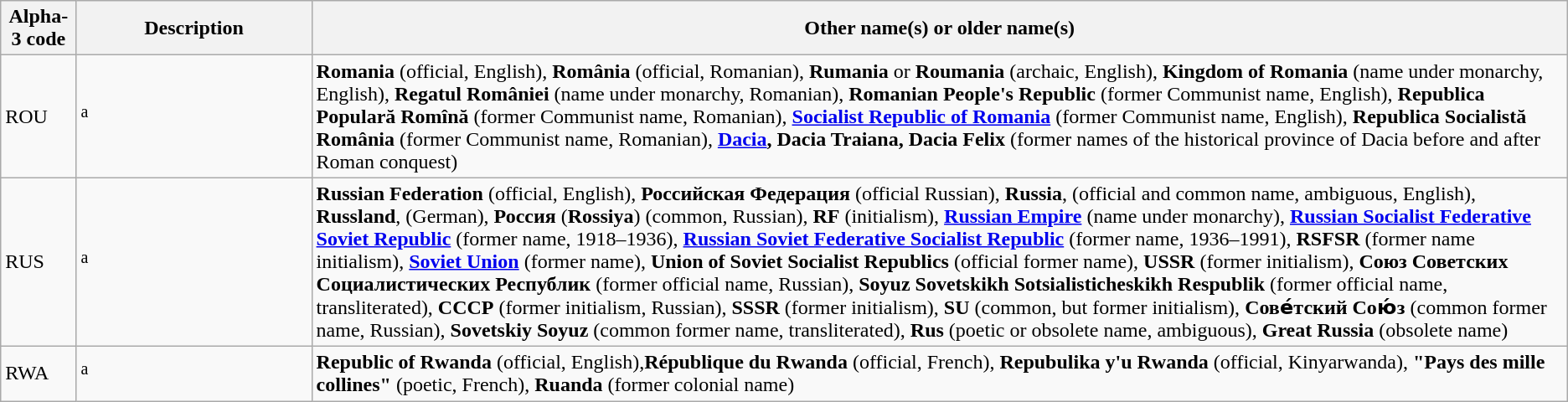<table class="wikitable">
<tr>
<th>Alpha-3 code</th>
<th width=180px>Description</th>
<th>Other name(s) or older name(s)</th>
</tr>
<tr>
<td>ROU</td>
<td>  <sup>a</sup></td>
<td><strong>Romania</strong> (official, English), <strong>România</strong> (official, Romanian), <strong>Rumania</strong> or <strong>Roumania</strong> (archaic, English), <strong>Kingdom of Romania</strong> (name under monarchy, English), <strong>Regatul României</strong> (name under monarchy, Romanian), <strong>Romanian People's Republic</strong> (former Communist name, English), <strong>Republica Populară Romînă</strong> (former Communist name, Romanian), <strong><a href='#'>Socialist Republic of Romania</a></strong> (former Communist name, English), <strong>Republica Socialistă România</strong> (former Communist name, Romanian), <strong><a href='#'>Dacia</a>, Dacia Traiana, Dacia Felix</strong> (former names of the historical province of Dacia before and after Roman conquest)</td>
</tr>
<tr>
<td>RUS</td>
<td>  <sup>a</sup></td>
<td><strong>Russian Federation</strong> (official, English), <strong>Российская Федерация</strong> (official Russian), <strong>Russia</strong>, (official and common name, ambiguous, English), <strong>Russland</strong>, (German), <strong>Россия</strong> (<strong>Rossiya</strong>) (common, Russian), <strong>RF</strong> (initialism), <strong><a href='#'>Russian Empire</a></strong> (name under monarchy), <strong><a href='#'>Russian Socialist Federative Soviet Republic</a></strong> (former name, 1918–1936), <strong><a href='#'>Russian Soviet Federative Socialist Republic</a></strong> (former name, 1936–1991), <strong>RSFSR</strong> (former name initialism), <strong><a href='#'>Soviet Union</a></strong> (former name), <strong>Union of Soviet Socialist Republics</strong> (official former name), <strong>USSR</strong> (former initialism), <strong>Союз Советских Социалистических Республик</strong> (former official name, Russian), <strong>Soyuz Sovetskikh Sotsialisticheskikh Respublik</strong> (former official name, transliterated), <strong>СССР</strong> (former initialism, Russian),  <strong>SSSR</strong> (former initialism),  <strong>SU</strong> (common, but former initialism),  <strong>Сове́тский Сою́з</strong> (common former name, Russian), <strong>Sovetskiy Soyuz</strong> (common former name, transliterated), <strong>Rus</strong> (poetic or obsolete name, ambiguous), <strong>Great Russia</strong> (obsolete name)</td>
</tr>
<tr>
<td>RWA</td>
<td>  <sup>a</sup></td>
<td><strong>Republic of Rwanda</strong> (official, English),<strong>République du Rwanda</strong> (official, French), <strong>Repubulika y'u Rwanda</strong> (official, Kinyarwanda), <strong>"Pays des mille collines"</strong> (poetic, French), <strong>Ruanda</strong> (former colonial name)</td>
</tr>
</table>
